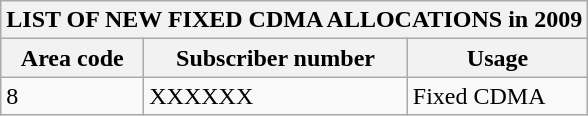<table class="wikitable">
<tr>
<th colspan="3">LIST OF NEW FIXED CDMA ALLOCATIONS in 2009</th>
</tr>
<tr>
<th>Area code</th>
<th>Subscriber number</th>
<th>Usage</th>
</tr>
<tr>
<td>8</td>
<td>XXXXXX</td>
<td>Fixed CDMA</td>
</tr>
</table>
